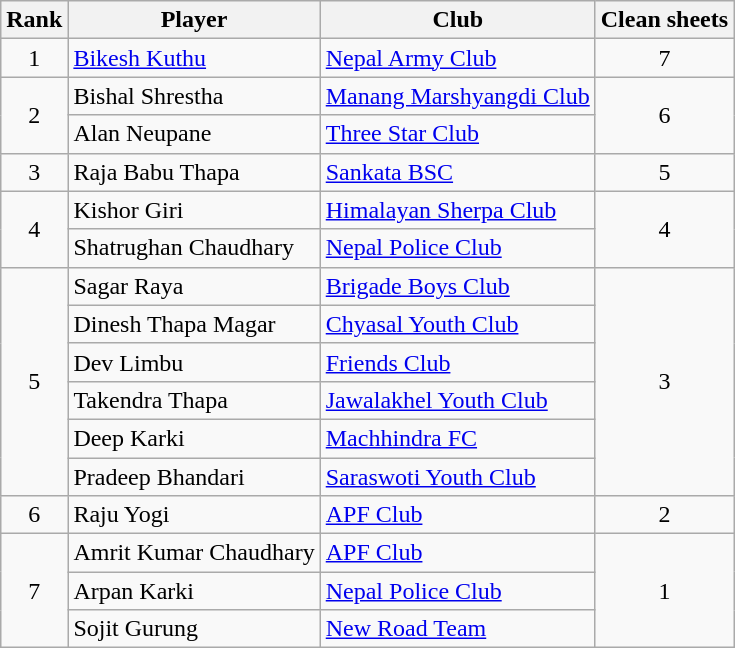<table class="wikitable">
<tr>
<th>Rank</th>
<th>Player</th>
<th>Club</th>
<th>Clean sheets</th>
</tr>
<tr>
<td align="center">1</td>
<td> <a href='#'>Bikesh Kuthu</a></td>
<td><a href='#'>Nepal Army Club</a></td>
<td align="center">7</td>
</tr>
<tr>
<td rowspan="2" align="center">2</td>
<td> Bishal Shrestha</td>
<td><a href='#'>Manang Marshyangdi Club</a></td>
<td rowspan="2" align="center">6</td>
</tr>
<tr>
<td> Alan Neupane</td>
<td><a href='#'>Three Star Club</a></td>
</tr>
<tr>
<td align="center">3</td>
<td> Raja Babu Thapa</td>
<td><a href='#'>Sankata BSC</a></td>
<td align="center">5</td>
</tr>
<tr>
<td rowspan="2" align="center">4</td>
<td> Kishor Giri</td>
<td><a href='#'>Himalayan Sherpa Club</a></td>
<td rowspan="2" align="center">4</td>
</tr>
<tr>
<td> Shatrughan Chaudhary</td>
<td><a href='#'>Nepal Police Club</a></td>
</tr>
<tr>
<td rowspan="6" align="center">5</td>
<td> Sagar Raya</td>
<td><a href='#'>Brigade Boys Club</a></td>
<td rowspan="6" align="center">3</td>
</tr>
<tr>
<td> Dinesh Thapa Magar</td>
<td><a href='#'>Chyasal Youth Club</a></td>
</tr>
<tr>
<td> Dev Limbu</td>
<td><a href='#'>Friends Club</a></td>
</tr>
<tr>
<td> Takendra Thapa</td>
<td><a href='#'>Jawalakhel Youth Club</a></td>
</tr>
<tr>
<td> Deep Karki</td>
<td><a href='#'>Machhindra FC</a></td>
</tr>
<tr>
<td> Pradeep Bhandari</td>
<td><a href='#'>Saraswoti Youth Club</a></td>
</tr>
<tr>
<td align="center">6</td>
<td> Raju Yogi</td>
<td><a href='#'>APF Club</a></td>
<td align="center">2</td>
</tr>
<tr>
<td rowspan="3" align="center">7</td>
<td> Amrit Kumar Chaudhary</td>
<td><a href='#'>APF Club</a></td>
<td rowspan="3" align="center">1</td>
</tr>
<tr>
<td> Arpan Karki</td>
<td><a href='#'>Nepal Police Club</a></td>
</tr>
<tr>
<td> Sojit Gurung</td>
<td><a href='#'>New Road Team</a></td>
</tr>
</table>
